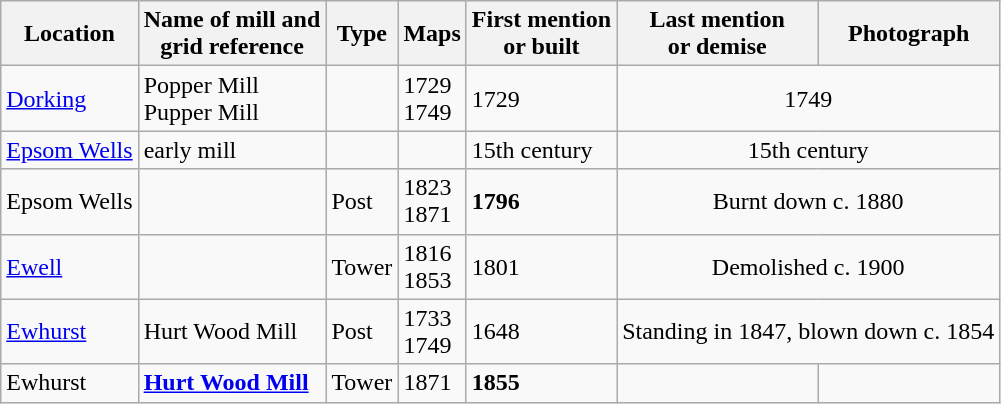<table class="wikitable">
<tr>
<th>Location</th>
<th>Name of mill and<br>grid reference</th>
<th>Type</th>
<th>Maps</th>
<th>First mention<br>or built</th>
<th>Last mention<br> or demise</th>
<th>Photograph</th>
</tr>
<tr>
<td><a href='#'>Dorking</a></td>
<td>Popper Mill<br>Pupper Mill</td>
<td></td>
<td>1729<br>1749</td>
<td>1729</td>
<td colspan="2" style="text-align:center;">1749</td>
</tr>
<tr>
<td><a href='#'>Epsom Wells</a></td>
<td>early mill</td>
<td></td>
<td></td>
<td>15th century</td>
<td colspan="2" style="text-align:center;">15th century</td>
</tr>
<tr>
<td>Epsom Wells</td>
<td></td>
<td>Post</td>
<td>1823<br>1871</td>
<td><strong>1796</strong></td>
<td colspan="2" style="text-align:center;">Burnt down c. 1880</td>
</tr>
<tr>
<td><a href='#'>Ewell</a></td>
<td></td>
<td>Tower</td>
<td>1816<br>1853</td>
<td>1801</td>
<td colspan="2" style="text-align:center;">Demolished c. 1900</td>
</tr>
<tr>
<td><a href='#'>Ewhurst</a></td>
<td>Hurt Wood Mill</td>
<td>Post</td>
<td>1733<br>1749</td>
<td>1648</td>
<td colspan="2" style="text-align:center;">Standing in 1847, blown down c. 1854</td>
</tr>
<tr>
<td>Ewhurst</td>
<td><strong><a href='#'>Hurt Wood Mill</a></strong><br> </td>
<td>Tower</td>
<td>1871</td>
<td><strong>1855</strong></td>
<td></td>
<td></td>
</tr>
</table>
